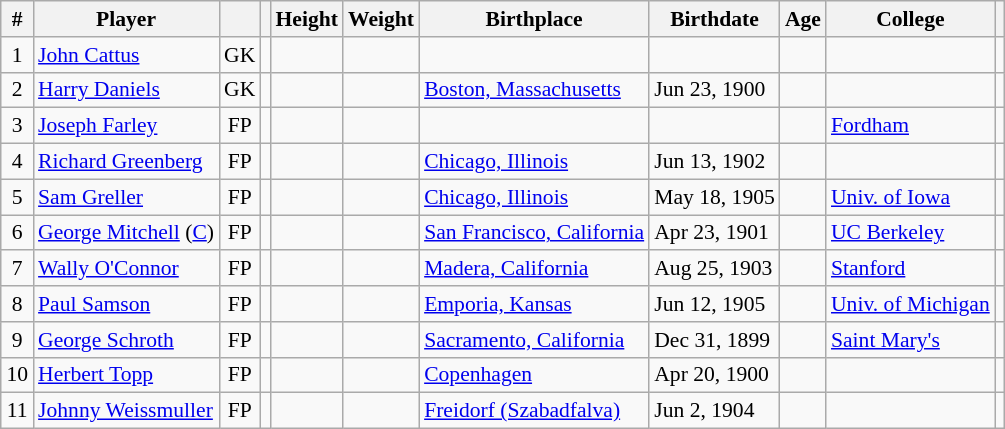<table class="wikitable sortable" style="text-align: left; font-size: 90%; margin-left: 1em;">
<tr>
<th>#</th>
<th>Player</th>
<th></th>
<th></th>
<th>Height</th>
<th>Weight</th>
<th>Birthplace</th>
<th>Birthdate</th>
<th>Age</th>
<th>College</th>
<th></th>
</tr>
<tr>
<td style="text-align: center;">1</td>
<td data-sort-value="Cattus, John"><a href='#'>John Cattus</a></td>
<td style="text-align: center;">GK</td>
<td style="text-align: center;"></td>
<td></td>
<td></td>
<td></td>
<td></td>
<td></td>
<td></td>
<td></td>
</tr>
<tr>
<td style="text-align: center;">2</td>
<td data-sort-value="Daniels, Harry"><a href='#'>Harry Daniels</a></td>
<td style="text-align: center;">GK</td>
<td style="text-align: center;"></td>
<td></td>
<td></td>
<td> <a href='#'>Boston, Massachusetts</a></td>
<td>Jun 23, 1900</td>
<td></td>
<td></td>
<td></td>
</tr>
<tr>
<td style="text-align: center;">3</td>
<td data-sort-value="Farley, Joseph"><a href='#'>Joseph Farley</a></td>
<td style="text-align: center;">FP</td>
<td style="text-align: center;"></td>
<td></td>
<td></td>
<td></td>
<td></td>
<td></td>
<td><a href='#'>Fordham</a></td>
<td></td>
</tr>
<tr>
<td style="text-align: center;">4</td>
<td data-sort-value="Greenberg, Richard"><a href='#'>Richard Greenberg</a></td>
<td style="text-align: center;">FP</td>
<td style="text-align: center;"></td>
<td></td>
<td></td>
<td> <a href='#'>Chicago, Illinois</a></td>
<td>Jun 13, 1902</td>
<td></td>
<td></td>
<td></td>
</tr>
<tr>
<td style="text-align: center;">5</td>
<td data-sort-value="Greller, Sam"><a href='#'>Sam Greller</a></td>
<td style="text-align: center;">FP</td>
<td style="text-align: center;"></td>
<td></td>
<td></td>
<td> <a href='#'>Chicago, Illinois</a></td>
<td>May 18, 1905</td>
<td></td>
<td><a href='#'>Univ. of Iowa</a></td>
<td></td>
</tr>
<tr>
<td style="text-align: center;">6</td>
<td data-sort-value="Mitchell, George"><a href='#'>George Mitchell</a> (<a href='#'>C</a>)</td>
<td style="text-align: center;">FP</td>
<td style="text-align: center;"></td>
<td></td>
<td></td>
<td> <a href='#'>San Francisco, California</a></td>
<td>Apr 23, 1901</td>
<td></td>
<td><a href='#'>UC Berkeley</a></td>
<td></td>
</tr>
<tr>
<td style="text-align: center;">7</td>
<td data-sort-value="O'Connor, Wally"><a href='#'>Wally O'Connor</a></td>
<td style="text-align: center;">FP</td>
<td style="text-align: center;"></td>
<td></td>
<td></td>
<td> <a href='#'>Madera, California</a></td>
<td>Aug 25, 1903</td>
<td></td>
<td><a href='#'>Stanford</a></td>
<td></td>
</tr>
<tr>
<td style="text-align: center;">8</td>
<td data-sort-value="Samson, Paul"><a href='#'>Paul Samson</a></td>
<td style="text-align: center;">FP</td>
<td style="text-align: center;"></td>
<td></td>
<td></td>
<td> <a href='#'>Emporia, Kansas</a></td>
<td>Jun 12, 1905</td>
<td></td>
<td><a href='#'>Univ. of Michigan</a></td>
<td></td>
</tr>
<tr>
<td style="text-align: center;">9</td>
<td data-sort-value="Schroth, George"><a href='#'>George Schroth</a></td>
<td style="text-align: center;">FP</td>
<td style="text-align: center;"></td>
<td></td>
<td></td>
<td> <a href='#'>Sacramento, California</a></td>
<td>Dec 31, 1899</td>
<td></td>
<td><a href='#'>Saint Mary's</a></td>
<td></td>
</tr>
<tr>
<td style="text-align: center;">10</td>
<td data-sort-value="Topp, Herbert"><a href='#'>Herbert Topp</a></td>
<td style="text-align: center;">FP</td>
<td style="text-align: center;"></td>
<td></td>
<td></td>
<td> <a href='#'>Copenhagen</a></td>
<td>Apr 20, 1900</td>
<td></td>
<td></td>
<td></td>
</tr>
<tr>
<td style="text-align: center;">11</td>
<td data-sort-value="Weissmuller, Johnny"><a href='#'>Johnny Weissmuller</a></td>
<td style="text-align: center;">FP</td>
<td style="text-align: center;"></td>
<td></td>
<td></td>
<td> <a href='#'>Freidorf (Szabadfalva)</a></td>
<td>Jun 2, 1904</td>
<td></td>
<td></td>
<td></td>
</tr>
</table>
